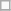<table class="wikitable" style="font-size:85%">
<tr>
<td></td>
</tr>
<tr>
</tr>
</table>
